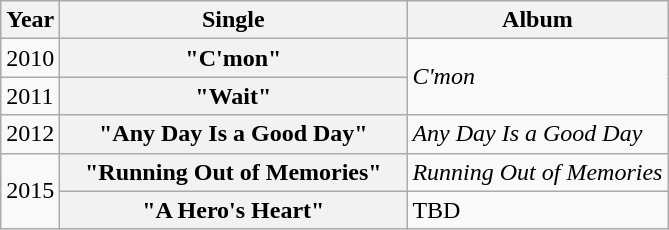<table class="wikitable plainrowheaders">
<tr>
<th>Year</th>
<th style="width:14em;">Single</th>
<th>Album</th>
</tr>
<tr>
<td>2010</td>
<th scope="row">"C'mon"</th>
<td rowspan="2"><em>C'mon</em></td>
</tr>
<tr>
<td>2011</td>
<th scope="row">"Wait"</th>
</tr>
<tr>
<td>2012</td>
<th scope="row">"Any Day Is a Good Day"</th>
<td><em>Any Day Is a Good Day</em></td>
</tr>
<tr>
<td rowspan="2">2015</td>
<th scope="row">"Running Out of Memories"</th>
<td><em>Running Out of Memories</em></td>
</tr>
<tr>
<th scope="row">"A Hero's Heart"</th>
<td>TBD</td>
</tr>
</table>
